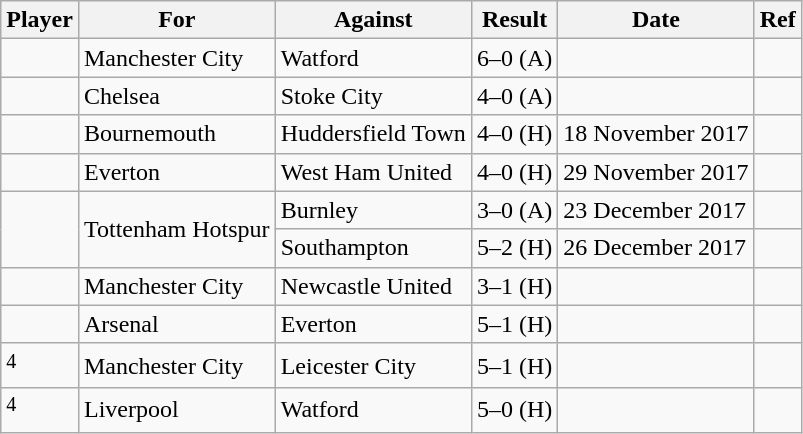<table class="wikitable">
<tr>
<th>Player</th>
<th>For</th>
<th>Against</th>
<th style="text-align:center">Result</th>
<th>Date</th>
<th>Ref</th>
</tr>
<tr>
<td> </td>
<td>Manchester City</td>
<td>Watford</td>
<td>6–0 (A)</td>
<td></td>
<td></td>
</tr>
<tr>
<td> </td>
<td>Chelsea</td>
<td>Stoke City</td>
<td>4–0 (A)</td>
<td></td>
<td></td>
</tr>
<tr>
<td> </td>
<td>Bournemouth</td>
<td>Huddersfield Town</td>
<td>4–0 (H)</td>
<td>18 November 2017</td>
<td></td>
</tr>
<tr>
<td> </td>
<td>Everton</td>
<td>West Ham United</td>
<td>4–0 (H)</td>
<td>29 November 2017</td>
<td></td>
</tr>
<tr>
<td rowspan="2"> </td>
<td rowspan="2">Tottenham Hotspur</td>
<td>Burnley</td>
<td>3–0 (A)</td>
<td>23 December 2017</td>
<td></td>
</tr>
<tr>
<td>Southampton</td>
<td>5–2 (H)</td>
<td>26 December 2017</td>
<td></td>
</tr>
<tr>
<td> </td>
<td>Manchester City</td>
<td>Newcastle United</td>
<td>3–1 (H)</td>
<td></td>
<td></td>
</tr>
<tr>
<td> </td>
<td>Arsenal</td>
<td>Everton</td>
<td>5–1 (H)</td>
<td></td>
<td></td>
</tr>
<tr>
<td> <sup>4</sup></td>
<td>Manchester City</td>
<td>Leicester City</td>
<td>5–1 (H)</td>
<td></td>
<td></td>
</tr>
<tr>
<td> <sup>4</sup></td>
<td>Liverpool</td>
<td>Watford</td>
<td>5–0 (H)</td>
<td></td>
<td></td>
</tr>
</table>
